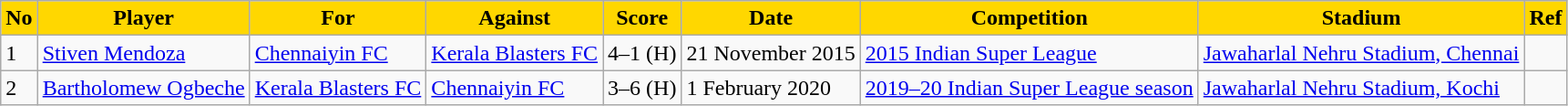<table class="wikitable" style="font-size:100%">
<tr>
<th style="background:#FFD700"><span> No</span></th>
<th style="background:#FFD700"><span> Player</span></th>
<th style="background:#FFD700"><span> For</span></th>
<th style="background:#FFD700"><span> Against</span></th>
<th style="background:#FFD700"><span> Score</span></th>
<th style="background:#FFD700"><span> Date</span></th>
<th style="background:#FFD700"><span> Competition</span></th>
<th style="background:#FFD700"><span> Stadium</span></th>
<th style="background:#FFD700"><span> Ref</span></th>
</tr>
<tr>
<td>1</td>
<td> <a href='#'>Stiven Mendoza</a></td>
<td><a href='#'>Chennaiyin FC</a></td>
<td><a href='#'>Kerala Blasters FC</a></td>
<td>4–1 (H)</td>
<td>21 November 2015</td>
<td><a href='#'>2015 Indian Super League</a></td>
<td><a href='#'>Jawaharlal Nehru Stadium, Chennai</a></td>
<td></td>
</tr>
<tr>
<td>2</td>
<td> <a href='#'>Bartholomew Ogbeche</a></td>
<td><a href='#'>Kerala Blasters FC</a></td>
<td><a href='#'>Chennaiyin FC</a></td>
<td>3–6 (H)</td>
<td>1 February 2020</td>
<td><a href='#'>2019–20 Indian Super League season</a></td>
<td><a href='#'>Jawaharlal Nehru Stadium, Kochi</a></td>
<td></td>
</tr>
</table>
